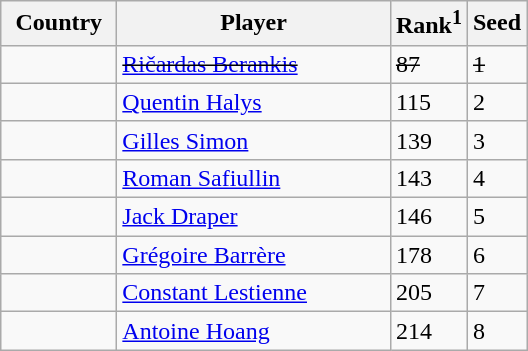<table class="sortable wikitable">
<tr>
<th width="70">Country</th>
<th width="175">Player</th>
<th>Rank<sup>1</sup></th>
<th>Seed</th>
</tr>
<tr>
<td><s></s></td>
<td><s><a href='#'>Ričardas Berankis</a></s></td>
<td><s>87</s></td>
<td><s>1</s></td>
</tr>
<tr>
<td></td>
<td><a href='#'>Quentin Halys</a></td>
<td>115</td>
<td>2</td>
</tr>
<tr>
<td></td>
<td><a href='#'>Gilles Simon</a></td>
<td>139</td>
<td>3</td>
</tr>
<tr>
<td></td>
<td><a href='#'>Roman Safiullin</a></td>
<td>143</td>
<td>4</td>
</tr>
<tr>
<td></td>
<td><a href='#'>Jack Draper</a></td>
<td>146</td>
<td>5</td>
</tr>
<tr>
<td></td>
<td><a href='#'>Grégoire Barrère</a></td>
<td>178</td>
<td>6</td>
</tr>
<tr>
<td></td>
<td><a href='#'>Constant Lestienne</a></td>
<td>205</td>
<td>7</td>
</tr>
<tr>
<td></td>
<td><a href='#'>Antoine Hoang</a></td>
<td>214</td>
<td>8</td>
</tr>
</table>
